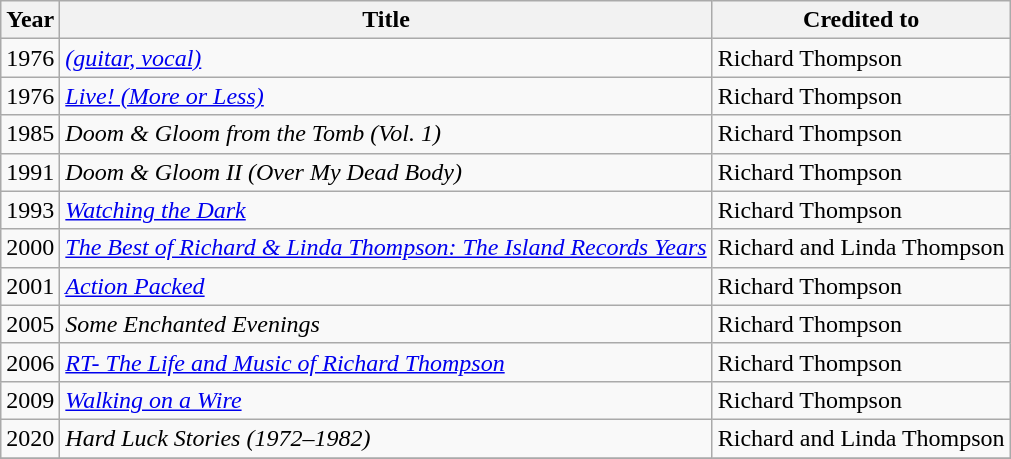<table class="wikitable">
<tr>
<th scope="col">Year</th>
<th scope="col">Title</th>
<th scope="col">Credited to</th>
</tr>
<tr>
<td>1976</td>
<td><em><a href='#'>(guitar, vocal)</a></em></td>
<td>Richard Thompson</td>
</tr>
<tr>
<td>1976</td>
<td><em><a href='#'>Live! (More or Less)</a></em></td>
<td>Richard Thompson</td>
</tr>
<tr>
<td>1985</td>
<td><em>Doom & Gloom from the Tomb (Vol. 1)</em></td>
<td>Richard Thompson</td>
</tr>
<tr>
<td>1991</td>
<td><em>Doom & Gloom II (Over My Dead Body)</em></td>
<td>Richard Thompson</td>
</tr>
<tr>
<td>1993</td>
<td><em><a href='#'>Watching the Dark</a></em></td>
<td>Richard Thompson</td>
</tr>
<tr>
<td>2000</td>
<td><em><a href='#'>The Best of Richard & Linda Thompson: The Island Records Years</a></em></td>
<td>Richard and Linda Thompson</td>
</tr>
<tr>
<td>2001</td>
<td><em><a href='#'>Action Packed</a></em></td>
<td>Richard Thompson</td>
</tr>
<tr>
<td>2005</td>
<td><em>Some Enchanted Evenings</em></td>
<td>Richard Thompson</td>
</tr>
<tr>
<td>2006</td>
<td><em><a href='#'>RT- The Life and Music of Richard Thompson</a></em></td>
<td>Richard Thompson</td>
</tr>
<tr>
<td>2009</td>
<td><em><a href='#'>Walking on a Wire</a></em></td>
<td>Richard Thompson</td>
</tr>
<tr>
<td>2020</td>
<td><em>Hard Luck Stories (1972–1982)</em></td>
<td>Richard and Linda Thompson</td>
</tr>
<tr>
</tr>
</table>
